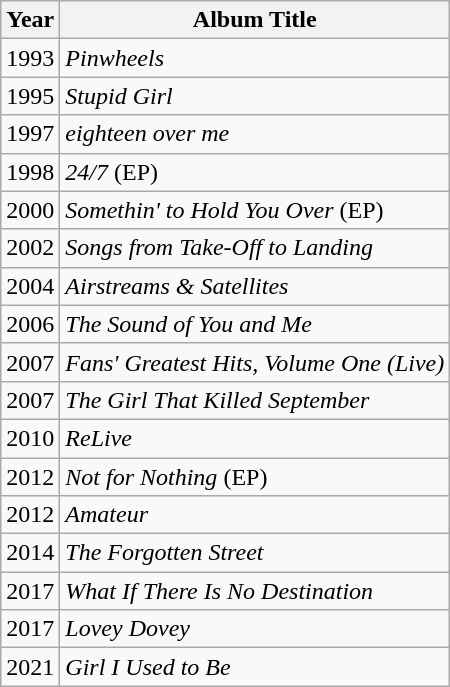<table class="wikitable">
<tr>
<th align="center">Year</th>
<th align="center">Album Title</th>
</tr>
<tr>
<td>1993</td>
<td><em>Pinwheels</em></td>
</tr>
<tr>
<td>1995</td>
<td><em>Stupid Girl</em></td>
</tr>
<tr>
<td>1997</td>
<td><em>eighteen over me</em></td>
</tr>
<tr>
<td>1998</td>
<td><em>24/7</em> (EP)</td>
</tr>
<tr>
<td>2000</td>
<td><em>Somethin' to Hold You Over</em> (EP)</td>
</tr>
<tr>
<td>2002</td>
<td><em>Songs from Take-Off to Landing</em></td>
</tr>
<tr>
<td>2004</td>
<td><em>Airstreams & Satellites</em></td>
</tr>
<tr>
<td>2006</td>
<td><em>The Sound of You and Me</em></td>
</tr>
<tr>
<td>2007</td>
<td><em>Fans' Greatest Hits, Volume One (Live)</em></td>
</tr>
<tr>
<td>2007</td>
<td><em>The Girl That Killed September</em></td>
</tr>
<tr>
<td>2010</td>
<td><em>ReLive</em></td>
</tr>
<tr>
<td>2012</td>
<td><em>Not for Nothing</em> (EP)</td>
</tr>
<tr>
<td>2012</td>
<td><em>Amateur</em></td>
</tr>
<tr>
<td>2014</td>
<td><em>The Forgotten Street</em></td>
</tr>
<tr>
<td>2017</td>
<td><em>What If There Is No Destination</em></td>
</tr>
<tr>
<td>2017</td>
<td><em>Lovey Dovey</em></td>
</tr>
<tr>
<td>2021</td>
<td><em>Girl I Used to Be</em></td>
</tr>
</table>
